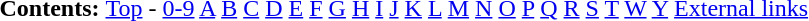<table id="toc" border="0">
<tr>
<th>Contents:</th>
<td><a href='#'>Top</a> - <a href='#'>0-9</a> <a href='#'>A</a> <a href='#'>B</a> <a href='#'>C</a> <a href='#'>D</a> <a href='#'>E</a> <a href='#'>F</a> <a href='#'>G</a> <a href='#'>H</a> <a href='#'>I</a> <a href='#'>J</a> <a href='#'>K</a> <a href='#'>L</a> <a href='#'>M</a> <a href='#'>N</a> <a href='#'>O</a> <a href='#'>P</a> <a href='#'>Q</a> <a href='#'>R</a> <a href='#'>S</a> <a href='#'>T</a> <a href='#'>W</a> <a href='#'>Y</a> <a href='#'>External links</a> </td>
</tr>
</table>
